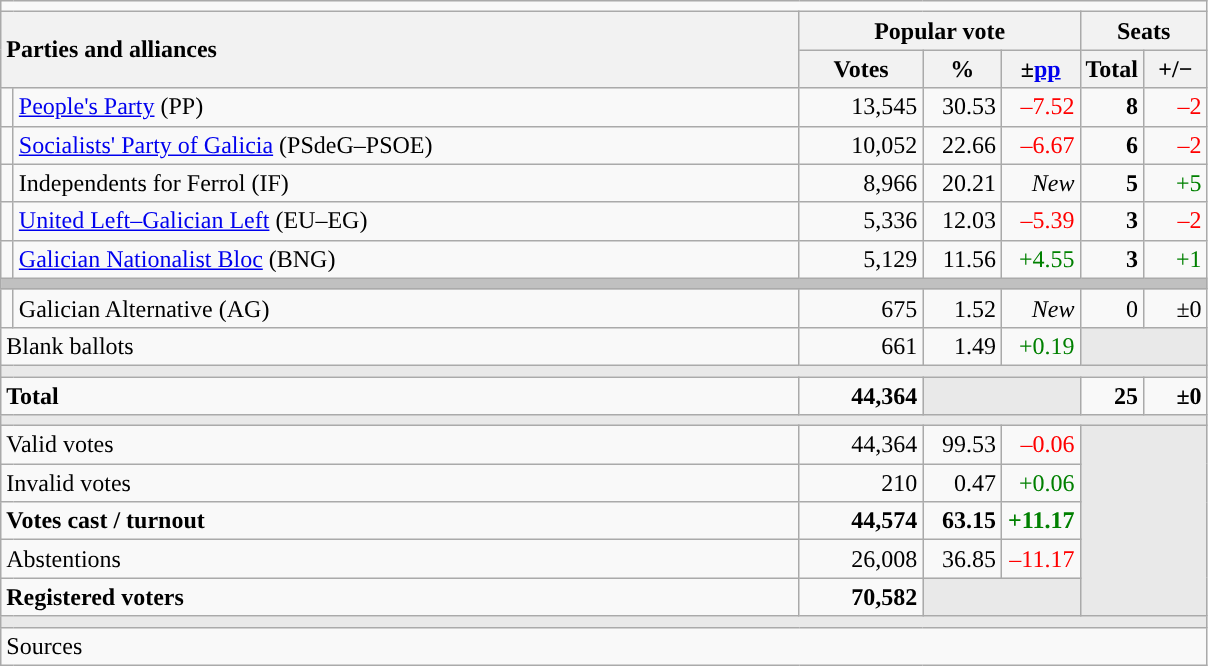<table class="wikitable" style="text-align:right;">
<tr>
<td colspan="7"></td>
</tr>
<tr>
<th style="text-align:left;" rowspan="2" colspan="2" width="525">Parties and alliances</th>
<th colspan="3">Popular vote</th>
<th colspan="2">Seats</th>
</tr>
<tr>
<th width="75">Votes</th>
<th width="45">%</th>
<th width="45">±<a href='#'>pp</a></th>
<th width="35">Total</th>
<th width="35">+/−</th>
</tr>
<tr>
<td width="1" style="color:inherit;background:"></td>
<td align="left"><a href='#'>People's Party</a> (PP)</td>
<td>13,545</td>
<td>30.53</td>
<td style="color:red;">–7.52</td>
<td><strong>8</strong></td>
<td style="color:red;">–2</td>
</tr>
<tr>
<td style="color:inherit;background:"></td>
<td align="left"><a href='#'>Socialists' Party of Galicia</a> (PSdeG–PSOE)</td>
<td>10,052</td>
<td>22.66</td>
<td style="color:red;">–6.67</td>
<td><strong>6</strong></td>
<td style="color:red;">–2</td>
</tr>
<tr>
<td style="color:inherit;background:"></td>
<td align="left">Independents for Ferrol (IF)</td>
<td>8,966</td>
<td>20.21</td>
<td><em>New</em></td>
<td><strong>5</strong></td>
<td style="color:green;">+5</td>
</tr>
<tr>
<td style="color:inherit;background:"></td>
<td align="left"><a href='#'>United Left–Galician Left</a> (EU–EG)</td>
<td>5,336</td>
<td>12.03</td>
<td style="color:red;">–5.39</td>
<td><strong>3</strong></td>
<td style="color:red;">–2</td>
</tr>
<tr>
<td style="color:inherit;background:"></td>
<td align="left"><a href='#'>Galician Nationalist Bloc</a> (BNG)</td>
<td>5,129</td>
<td>11.56</td>
<td style="color:green;">+4.55</td>
<td><strong>3</strong></td>
<td style="color:green;">+1</td>
</tr>
<tr>
<td colspan="7" bgcolor="#C0C0C0"></td>
</tr>
<tr>
<td style="color:inherit;background:"></td>
<td align="left">Galician Alternative (AG)</td>
<td>675</td>
<td>1.52</td>
<td><em>New</em></td>
<td>0</td>
<td>±0</td>
</tr>
<tr>
<td align="left" colspan="2">Blank ballots</td>
<td>661</td>
<td>1.49</td>
<td style="color:green;">+0.19</td>
<td bgcolor="#E9E9E9" colspan="2"></td>
</tr>
<tr>
<td colspan="7" bgcolor="#E9E9E9"></td>
</tr>
<tr style="font-weight:bold;">
<td align="left" colspan="2">Total</td>
<td>44,364</td>
<td bgcolor="#E9E9E9" colspan="2"></td>
<td>25</td>
<td>±0</td>
</tr>
<tr>
<td colspan="7" bgcolor="#E9E9E9"></td>
</tr>
<tr>
<td align="left" colspan="2">Valid votes</td>
<td>44,364</td>
<td>99.53</td>
<td style="color:red;">–0.06</td>
<td bgcolor="#E9E9E9" colspan="2" rowspan="5"></td>
</tr>
<tr>
<td align="left" colspan="2">Invalid votes</td>
<td>210</td>
<td>0.47</td>
<td style="color:green;">+0.06</td>
</tr>
<tr style="font-weight:bold;">
<td align="left" colspan="2">Votes cast / turnout</td>
<td>44,574</td>
<td>63.15</td>
<td style="color:green;">+11.17</td>
</tr>
<tr>
<td align="left" colspan="2">Abstentions</td>
<td>26,008</td>
<td>36.85</td>
<td style="color:red;">–11.17</td>
</tr>
<tr style="font-weight:bold;">
<td align="left" colspan="2">Registered voters</td>
<td>70,582</td>
<td bgcolor="#E9E9E9" colspan="2"></td>
</tr>
<tr>
<td colspan="7" bgcolor="#E9E9E9"></td>
</tr>
<tr>
<td align="left" colspan="7">Sources</td>
</tr>
</table>
